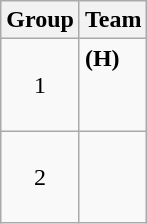<table class="wikitable">
<tr>
<th>Group</th>
<th>Team</th>
</tr>
<tr>
<td align="center">1</td>
<td> <strong>(H)</strong><br><br><br></td>
</tr>
<tr>
<td align="center">2</td>
<td><br><br><br></td>
</tr>
</table>
